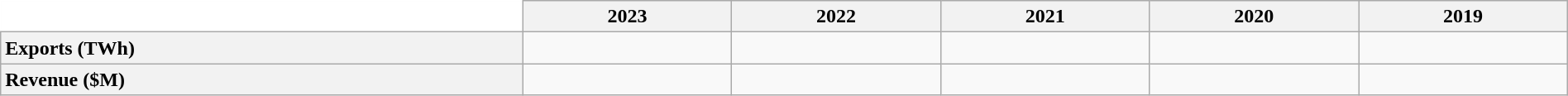<table class="wikitable centre" style="text-align:right; width:100%;">
<tr>
<th scope="col" style="width:20%; background:white; border-top-color:white; border-left-color:white;"></th>
<th scope="col" style="width:8%;">2023</th>
<th scope="col" style="width:8%;">2022</th>
<th scope="col" style="width:8%;">2021</th>
<th scope="col" style="width:8%;">2020</th>
<th scope="col" style="width:8%;">2019</th>
</tr>
<tr>
<th scope=row style="text-align:left;">Exports (TWh)</th>
<td style="text-align:right;"></td>
<td style="text-align:right;"></td>
<td style="text-align:right;"></td>
<td style="text-align:right;"></td>
<td style="text-align:right;"></td>
</tr>
<tr>
<th scope=row style="text-align:left;">Revenue ($M)</th>
<td style="text-align:right;"></td>
<td style="text-align:right;"></td>
<td style="text-align:right;"></td>
<td style="text-align:right;"></td>
<td style="text-align:right;"></td>
</tr>
</table>
